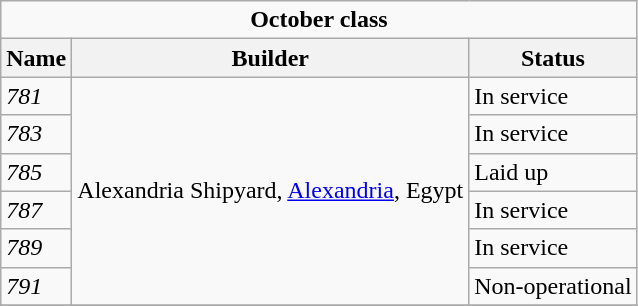<table class="wikitable">
<tr>
<td colspan=3 align=center><strong>October class</strong></td>
</tr>
<tr>
<th>Name</th>
<th>Builder</th>
<th>Status</th>
</tr>
<tr>
<td><em>781</em></td>
<td rowspan=6 align=center>Alexandria Shipyard, <a href='#'>Alexandria</a>, Egypt</td>
<td>In service</td>
</tr>
<tr>
<td><em>783</em></td>
<td>In service</td>
</tr>
<tr>
<td><em>785</em></td>
<td>Laid up</td>
</tr>
<tr>
<td><em>787</em></td>
<td>In service</td>
</tr>
<tr>
<td><em>789</em></td>
<td>In service</td>
</tr>
<tr>
<td><em>791</em></td>
<td>Non-operational</td>
</tr>
<tr>
</tr>
</table>
